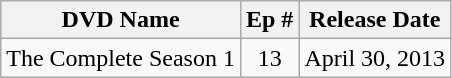<table class="wikitable">
<tr>
<th>DVD Name</th>
<th>Ep #</th>
<th>Release Date</th>
</tr>
<tr>
<td>The Complete Season 1</td>
<td align="center">13</td>
<td>April 30, 2013</td>
</tr>
</table>
